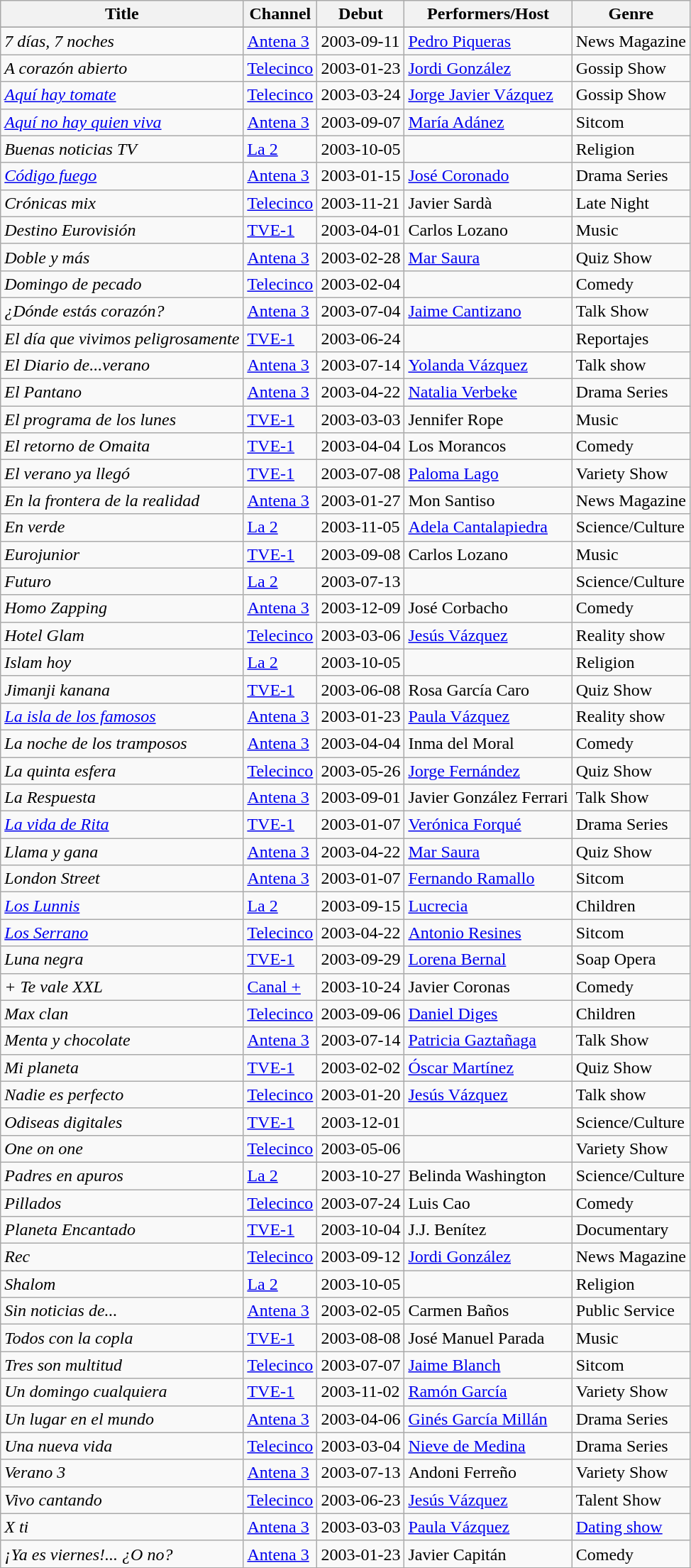<table class="wikitable sortable">
<tr>
<th>Title</th>
<th>Channel</th>
<th>Debut</th>
<th>Performers/Host</th>
<th>Genre</th>
</tr>
<tr>
</tr>
<tr>
<td><em>7 días, 7 noches</em></td>
<td><a href='#'>Antena 3</a></td>
<td>2003-09-11</td>
<td><a href='#'>Pedro Piqueras</a></td>
<td>News Magazine</td>
</tr>
<tr>
<td><em>A corazón abierto</em></td>
<td><a href='#'>Telecinco</a></td>
<td>2003-01-23</td>
<td><a href='#'>Jordi González</a></td>
<td>Gossip Show</td>
</tr>
<tr>
<td><em><a href='#'>Aquí hay tomate</a></em></td>
<td><a href='#'>Telecinco</a></td>
<td>2003-03-24</td>
<td><a href='#'>Jorge Javier Vázquez</a></td>
<td>Gossip Show</td>
</tr>
<tr>
<td><em><a href='#'>Aquí no hay quien viva</a></em></td>
<td><a href='#'>Antena 3</a></td>
<td>2003-09-07</td>
<td><a href='#'>María Adánez</a></td>
<td>Sitcom</td>
</tr>
<tr>
<td><em>Buenas noticias TV</em></td>
<td><a href='#'>La 2</a></td>
<td>2003-10-05</td>
<td></td>
<td>Religion</td>
</tr>
<tr>
<td><em><a href='#'>Código fuego</a></em></td>
<td><a href='#'>Antena 3</a></td>
<td>2003-01-15</td>
<td><a href='#'>José Coronado</a></td>
<td>Drama Series</td>
</tr>
<tr>
<td><em>Crónicas mix</em></td>
<td><a href='#'>Telecinco</a></td>
<td>2003-11-21</td>
<td>Javier Sardà</td>
<td>Late Night</td>
</tr>
<tr>
<td><em>Destino Eurovisión</em></td>
<td><a href='#'>TVE-1</a></td>
<td>2003-04-01</td>
<td>Carlos Lozano</td>
<td>Music</td>
</tr>
<tr>
<td><em>Doble y más</em></td>
<td><a href='#'>Antena 3</a></td>
<td>2003-02-28</td>
<td><a href='#'>Mar Saura</a></td>
<td>Quiz Show</td>
</tr>
<tr>
<td><em>Domingo de pecado</em></td>
<td><a href='#'>Telecinco</a></td>
<td>2003-02-04</td>
<td></td>
<td>Comedy</td>
</tr>
<tr>
<td><em>¿Dónde estás corazón?</em></td>
<td><a href='#'>Antena 3</a></td>
<td>2003-07-04</td>
<td><a href='#'>Jaime Cantizano</a></td>
<td>Talk Show</td>
</tr>
<tr>
<td><em>El día que vivimos peligrosamente</em></td>
<td><a href='#'>TVE-1</a></td>
<td>2003-06-24</td>
<td></td>
<td>Reportajes</td>
</tr>
<tr>
<td><em>El Diario de...verano</em></td>
<td><a href='#'>Antena 3</a></td>
<td>2003-07-14</td>
<td><a href='#'>Yolanda Vázquez</a></td>
<td>Talk show</td>
</tr>
<tr>
<td><em>El Pantano</em></td>
<td><a href='#'>Antena 3</a></td>
<td>2003-04-22</td>
<td><a href='#'>Natalia Verbeke</a></td>
<td>Drama Series</td>
</tr>
<tr>
<td><em>El programa de los lunes</em></td>
<td><a href='#'>TVE-1</a></td>
<td>2003-03-03</td>
<td>Jennifer Rope</td>
<td>Music</td>
</tr>
<tr>
<td><em>El retorno de Omaita</em></td>
<td><a href='#'>TVE-1</a></td>
<td>2003-04-04</td>
<td>Los Morancos</td>
<td>Comedy</td>
</tr>
<tr>
<td><em>El verano ya llegó</em></td>
<td><a href='#'>TVE-1</a></td>
<td>2003-07-08</td>
<td><a href='#'>Paloma Lago</a></td>
<td>Variety Show</td>
</tr>
<tr>
<td><em>En la frontera de la realidad</em></td>
<td><a href='#'>Antena 3</a></td>
<td>2003-01-27</td>
<td>Mon Santiso</td>
<td>News Magazine</td>
</tr>
<tr>
<td><em>En verde</em></td>
<td><a href='#'>La 2</a></td>
<td>2003-11-05</td>
<td><a href='#'>Adela Cantalapiedra</a></td>
<td>Science/Culture</td>
</tr>
<tr>
<td><em>Eurojunior</em></td>
<td><a href='#'>TVE-1</a></td>
<td>2003-09-08</td>
<td>Carlos Lozano</td>
<td>Music</td>
</tr>
<tr>
<td><em>Futuro</em></td>
<td><a href='#'>La 2</a></td>
<td>2003-07-13</td>
<td></td>
<td>Science/Culture</td>
</tr>
<tr>
<td><em>Homo Zapping</em></td>
<td><a href='#'>Antena 3</a></td>
<td>2003-12-09</td>
<td>José Corbacho</td>
<td>Comedy</td>
</tr>
<tr>
<td><em>Hotel Glam</em></td>
<td><a href='#'>Telecinco</a></td>
<td>2003-03-06</td>
<td><a href='#'>Jesús Vázquez</a></td>
<td>Reality show</td>
</tr>
<tr>
<td><em>Islam hoy</em></td>
<td><a href='#'>La 2</a></td>
<td>2003-10-05</td>
<td></td>
<td>Religion</td>
</tr>
<tr>
<td><em>Jimanji kanana</em></td>
<td><a href='#'>TVE-1</a></td>
<td>2003-06-08</td>
<td>Rosa García Caro</td>
<td>Quiz Show</td>
</tr>
<tr>
<td><em><a href='#'>La isla de los famosos</a></em></td>
<td><a href='#'>Antena 3</a></td>
<td>2003-01-23</td>
<td><a href='#'>Paula Vázquez</a></td>
<td>Reality show</td>
</tr>
<tr>
<td><em>La noche de los tramposos</em></td>
<td><a href='#'>Antena 3</a></td>
<td>2003-04-04</td>
<td>Inma del Moral</td>
<td>Comedy</td>
</tr>
<tr>
<td><em>La quinta esfera</em></td>
<td><a href='#'>Telecinco</a></td>
<td>2003-05-26</td>
<td><a href='#'>Jorge Fernández</a></td>
<td>Quiz Show</td>
</tr>
<tr>
<td><em>La Respuesta</em></td>
<td><a href='#'>Antena 3</a></td>
<td>2003-09-01</td>
<td>Javier González Ferrari</td>
<td>Talk Show</td>
</tr>
<tr>
<td><em><a href='#'>La vida de Rita</a></em></td>
<td><a href='#'>TVE-1</a></td>
<td>2003-01-07</td>
<td><a href='#'>Verónica Forqué</a></td>
<td>Drama Series</td>
</tr>
<tr>
<td><em>Llama y gana</em></td>
<td><a href='#'>Antena 3</a></td>
<td>2003-04-22</td>
<td><a href='#'>Mar Saura</a></td>
<td>Quiz Show</td>
</tr>
<tr>
<td><em>London Street</em></td>
<td><a href='#'>Antena 3</a></td>
<td>2003-01-07</td>
<td><a href='#'>Fernando Ramallo</a></td>
<td>Sitcom</td>
</tr>
<tr>
<td><em><a href='#'>Los Lunnis</a></em></td>
<td><a href='#'>La 2</a></td>
<td>2003-09-15</td>
<td><a href='#'>Lucrecia</a></td>
<td>Children</td>
</tr>
<tr>
<td><em><a href='#'>Los Serrano</a></em></td>
<td><a href='#'>Telecinco</a></td>
<td>2003-04-22</td>
<td><a href='#'>Antonio Resines</a></td>
<td>Sitcom</td>
</tr>
<tr>
<td><em>Luna negra</em></td>
<td><a href='#'>TVE-1</a></td>
<td>2003-09-29</td>
<td><a href='#'>Lorena Bernal</a></td>
<td>Soap Opera</td>
</tr>
<tr>
<td><em>+ Te vale XXL</em></td>
<td><a href='#'>Canal +</a></td>
<td>2003-10-24</td>
<td>Javier Coronas</td>
<td>Comedy</td>
</tr>
<tr>
<td><em>Max clan</em></td>
<td><a href='#'>Telecinco</a></td>
<td>2003-09-06</td>
<td><a href='#'>Daniel Diges</a></td>
<td>Children</td>
</tr>
<tr>
<td><em>Menta y chocolate</em></td>
<td><a href='#'>Antena 3</a></td>
<td>2003-07-14</td>
<td><a href='#'>Patricia Gaztañaga</a></td>
<td>Talk Show</td>
</tr>
<tr>
<td><em>Mi planeta</em></td>
<td><a href='#'>TVE-1</a></td>
<td>2003-02-02</td>
<td><a href='#'>Óscar Martínez</a></td>
<td>Quiz Show</td>
</tr>
<tr>
<td><em>Nadie es perfecto</em></td>
<td><a href='#'>Telecinco</a></td>
<td>2003-01-20</td>
<td><a href='#'>Jesús Vázquez</a></td>
<td>Talk show</td>
</tr>
<tr>
<td><em>Odiseas digitales</em></td>
<td><a href='#'>TVE-1</a></td>
<td>2003-12-01</td>
<td></td>
<td>Science/Culture</td>
</tr>
<tr>
<td><em>One on one</em></td>
<td><a href='#'>Telecinco</a></td>
<td>2003-05-06</td>
<td></td>
<td>Variety Show</td>
</tr>
<tr>
<td><em>Padres en apuros</em></td>
<td><a href='#'>La 2</a></td>
<td>2003-10-27</td>
<td>Belinda Washington</td>
<td>Science/Culture</td>
</tr>
<tr>
<td><em>Pillados</em></td>
<td><a href='#'>Telecinco</a></td>
<td>2003-07-24</td>
<td>Luis Cao</td>
<td>Comedy</td>
</tr>
<tr>
<td><em>Planeta Encantado</em></td>
<td><a href='#'>TVE-1</a></td>
<td>2003-10-04</td>
<td>J.J. Benítez</td>
<td>Documentary</td>
</tr>
<tr>
<td><em>Rec</em></td>
<td><a href='#'>Telecinco</a></td>
<td>2003-09-12</td>
<td><a href='#'>Jordi González</a></td>
<td>News Magazine</td>
</tr>
<tr>
<td><em>Shalom</em></td>
<td><a href='#'>La 2</a></td>
<td>2003-10-05</td>
<td></td>
<td>Religion</td>
</tr>
<tr>
<td><em>Sin noticias de...</em></td>
<td><a href='#'>Antena 3</a></td>
<td>2003-02-05</td>
<td>Carmen Baños</td>
<td>Public Service</td>
</tr>
<tr>
<td><em>Todos con la copla</em></td>
<td><a href='#'>TVE-1</a></td>
<td>2003-08-08</td>
<td>José Manuel Parada</td>
<td>Music</td>
</tr>
<tr>
<td><em>Tres son multitud</em></td>
<td><a href='#'>Telecinco</a></td>
<td>2003-07-07</td>
<td><a href='#'>Jaime Blanch</a></td>
<td>Sitcom</td>
</tr>
<tr>
<td><em>Un domingo cualquiera</em></td>
<td><a href='#'>TVE-1</a></td>
<td>2003-11-02</td>
<td><a href='#'>Ramón García</a></td>
<td>Variety Show</td>
</tr>
<tr>
<td><em>Un lugar en el mundo </em></td>
<td><a href='#'>Antena 3</a></td>
<td>2003-04-06</td>
<td><a href='#'>Ginés García Millán</a></td>
<td>Drama Series</td>
</tr>
<tr>
<td><em>Una nueva vida</em></td>
<td><a href='#'>Telecinco</a></td>
<td>2003-03-04</td>
<td><a href='#'>Nieve de Medina</a></td>
<td>Drama Series</td>
</tr>
<tr>
<td><em>Verano 3</em></td>
<td><a href='#'>Antena 3</a></td>
<td>2003-07-13</td>
<td>Andoni Ferreño</td>
<td>Variety Show</td>
</tr>
<tr>
<td><em>Vivo cantando</em></td>
<td><a href='#'>Telecinco</a></td>
<td>2003-06-23</td>
<td><a href='#'>Jesús Vázquez</a></td>
<td>Talent Show</td>
</tr>
<tr>
<td><em>X ti</em></td>
<td><a href='#'>Antena 3</a></td>
<td>2003-03-03</td>
<td><a href='#'>Paula Vázquez</a></td>
<td><a href='#'>Dating show</a></td>
</tr>
<tr>
<td><em>¡Ya es viernes!... ¿O no?</em></td>
<td><a href='#'>Antena 3</a></td>
<td>2003-01-23</td>
<td>Javier Capitán</td>
<td>Comedy</td>
</tr>
<tr>
</tr>
</table>
